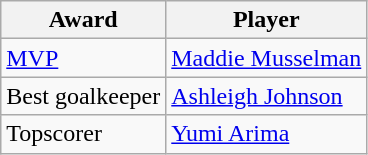<table class="wikitable">
<tr>
<th>Award</th>
<th>Player</th>
</tr>
<tr>
<td><a href='#'>MVP</a></td>
<td> <a href='#'>Maddie Musselman</a></td>
</tr>
<tr>
<td>Best goalkeeper</td>
<td> <a href='#'>Ashleigh Johnson</a></td>
</tr>
<tr>
<td>Topscorer</td>
<td> <a href='#'>Yumi Arima</a></td>
</tr>
</table>
